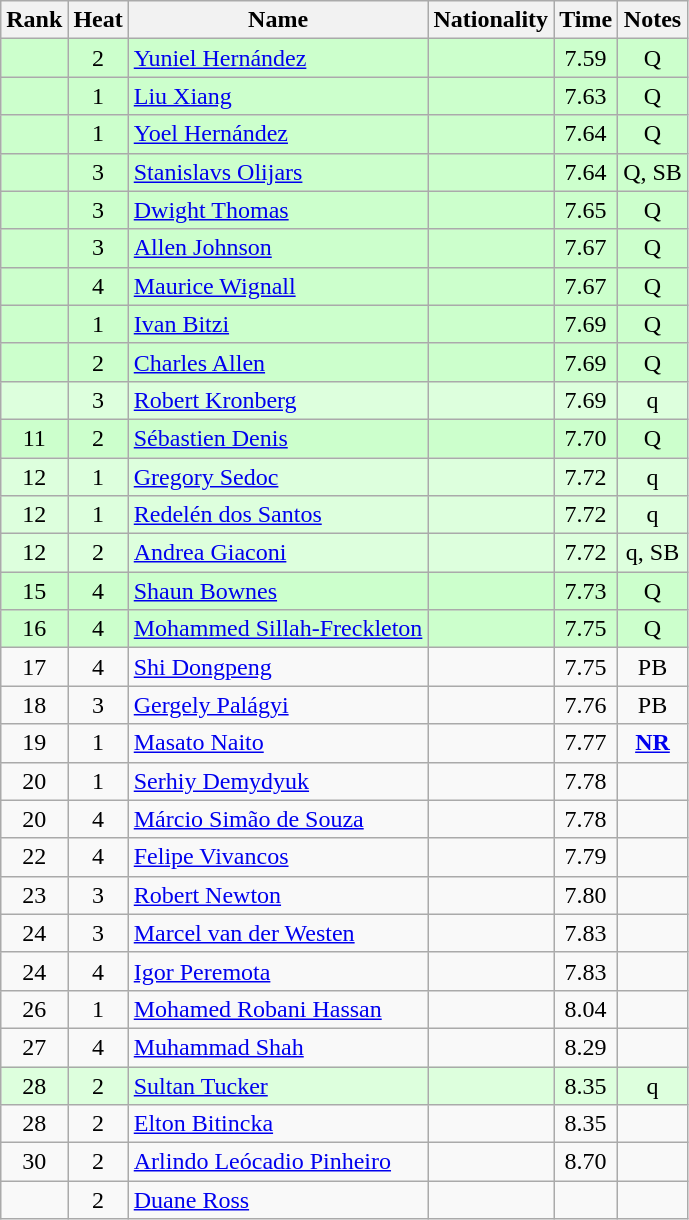<table class="wikitable sortable" style="text-align:center">
<tr>
<th>Rank</th>
<th>Heat</th>
<th>Name</th>
<th>Nationality</th>
<th>Time</th>
<th>Notes</th>
</tr>
<tr bgcolor=ccffcc>
<td></td>
<td>2</td>
<td align="left"><a href='#'>Yuniel Hernández</a></td>
<td align=left></td>
<td>7.59</td>
<td>Q</td>
</tr>
<tr bgcolor=ccffcc>
<td></td>
<td>1</td>
<td align="left"><a href='#'>Liu Xiang</a></td>
<td align=left></td>
<td>7.63</td>
<td>Q</td>
</tr>
<tr bgcolor=ccffcc>
<td></td>
<td>1</td>
<td align="left"><a href='#'>Yoel Hernández</a></td>
<td align=left></td>
<td>7.64</td>
<td>Q</td>
</tr>
<tr bgcolor=ccffcc>
<td></td>
<td>3</td>
<td align="left"><a href='#'>Stanislavs Olijars</a></td>
<td align=left></td>
<td>7.64</td>
<td>Q, SB</td>
</tr>
<tr bgcolor=ccffcc>
<td></td>
<td>3</td>
<td align="left"><a href='#'>Dwight Thomas</a></td>
<td align=left></td>
<td>7.65</td>
<td>Q</td>
</tr>
<tr bgcolor=ccffcc>
<td></td>
<td>3</td>
<td align="left"><a href='#'>Allen Johnson</a></td>
<td align=left></td>
<td>7.67</td>
<td>Q</td>
</tr>
<tr bgcolor=ccffcc>
<td></td>
<td>4</td>
<td align="left"><a href='#'>Maurice Wignall</a></td>
<td align=left></td>
<td>7.67</td>
<td>Q</td>
</tr>
<tr bgcolor=ccffcc>
<td></td>
<td>1</td>
<td align="left"><a href='#'>Ivan Bitzi</a></td>
<td align=left></td>
<td>7.69</td>
<td>Q</td>
</tr>
<tr bgcolor=ccffcc>
<td></td>
<td>2</td>
<td align="left"><a href='#'>Charles Allen</a></td>
<td align=left></td>
<td>7.69</td>
<td>Q</td>
</tr>
<tr bgcolor=ddffdd>
<td></td>
<td>3</td>
<td align="left"><a href='#'>Robert Kronberg</a></td>
<td align=left></td>
<td>7.69</td>
<td>q</td>
</tr>
<tr bgcolor=ccffcc>
<td>11</td>
<td>2</td>
<td align="left"><a href='#'>Sébastien Denis</a></td>
<td align=left></td>
<td>7.70</td>
<td>Q</td>
</tr>
<tr bgcolor=ddffdd>
<td>12</td>
<td>1</td>
<td align="left"><a href='#'>Gregory Sedoc</a></td>
<td align=left></td>
<td>7.72</td>
<td>q</td>
</tr>
<tr bgcolor=ddffdd>
<td>12</td>
<td>1</td>
<td align="left"><a href='#'>Redelén dos Santos</a></td>
<td align=left></td>
<td>7.72</td>
<td>q</td>
</tr>
<tr bgcolor=ddffdd>
<td>12</td>
<td>2</td>
<td align="left"><a href='#'>Andrea Giaconi</a></td>
<td align=left></td>
<td>7.72</td>
<td>q, SB</td>
</tr>
<tr bgcolor=ccffcc>
<td>15</td>
<td>4</td>
<td align="left"><a href='#'>Shaun Bownes</a></td>
<td align=left></td>
<td>7.73</td>
<td>Q</td>
</tr>
<tr bgcolor=ccffcc>
<td>16</td>
<td>4</td>
<td align="left"><a href='#'>Mohammed Sillah-Freckleton</a></td>
<td align=left></td>
<td>7.75</td>
<td>Q</td>
</tr>
<tr>
<td>17</td>
<td>4</td>
<td align="left"><a href='#'>Shi Dongpeng</a></td>
<td align=left></td>
<td>7.75</td>
<td>PB</td>
</tr>
<tr>
<td>18</td>
<td>3</td>
<td align="left"><a href='#'>Gergely Palágyi</a></td>
<td align=left></td>
<td>7.76</td>
<td>PB</td>
</tr>
<tr>
<td>19</td>
<td>1</td>
<td align="left"><a href='#'>Masato Naito</a></td>
<td align=left></td>
<td>7.77</td>
<td><strong><a href='#'>NR</a></strong></td>
</tr>
<tr>
<td>20</td>
<td>1</td>
<td align="left"><a href='#'>Serhiy Demydyuk</a></td>
<td align=left></td>
<td>7.78</td>
<td></td>
</tr>
<tr>
<td>20</td>
<td>4</td>
<td align="left"><a href='#'>Márcio Simão de Souza</a></td>
<td align=left></td>
<td>7.78</td>
<td></td>
</tr>
<tr>
<td>22</td>
<td>4</td>
<td align="left"><a href='#'>Felipe Vivancos</a></td>
<td align=left></td>
<td>7.79</td>
<td></td>
</tr>
<tr>
<td>23</td>
<td>3</td>
<td align="left"><a href='#'>Robert Newton</a></td>
<td align=left></td>
<td>7.80</td>
<td></td>
</tr>
<tr>
<td>24</td>
<td>3</td>
<td align="left"><a href='#'>Marcel van der Westen</a></td>
<td align=left></td>
<td>7.83</td>
<td></td>
</tr>
<tr>
<td>24</td>
<td>4</td>
<td align="left"><a href='#'>Igor Peremota</a></td>
<td align=left></td>
<td>7.83</td>
<td></td>
</tr>
<tr>
<td>26</td>
<td>1</td>
<td align="left"><a href='#'>Mohamed Robani Hassan</a></td>
<td align=left></td>
<td>8.04</td>
<td></td>
</tr>
<tr>
<td>27</td>
<td>4</td>
<td align="left"><a href='#'>Muhammad Shah</a></td>
<td align=left></td>
<td>8.29</td>
<td></td>
</tr>
<tr bgcolor=ddffdd>
<td>28</td>
<td>2</td>
<td align="left"><a href='#'>Sultan Tucker</a></td>
<td align=left></td>
<td>8.35</td>
<td>q</td>
</tr>
<tr>
<td>28</td>
<td>2</td>
<td align="left"><a href='#'>Elton Bitincka</a></td>
<td align=left></td>
<td>8.35</td>
<td></td>
</tr>
<tr>
<td>30</td>
<td>2</td>
<td align="left"><a href='#'>Arlindo Leócadio Pinheiro</a></td>
<td align=left></td>
<td>8.70</td>
<td></td>
</tr>
<tr>
<td></td>
<td>2</td>
<td align="left"><a href='#'>Duane Ross</a></td>
<td align=left></td>
<td></td>
<td></td>
</tr>
</table>
